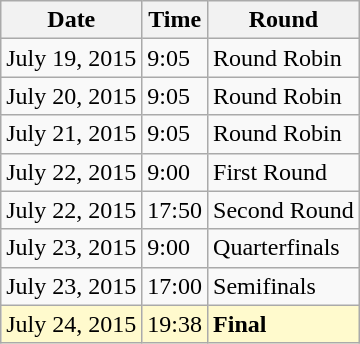<table class="wikitable">
<tr>
<th>Date</th>
<th>Time</th>
<th>Round</th>
</tr>
<tr>
<td>July 19, 2015</td>
<td>9:05</td>
<td>Round Robin</td>
</tr>
<tr>
<td>July 20, 2015</td>
<td>9:05</td>
<td>Round Robin</td>
</tr>
<tr>
<td>July 21, 2015</td>
<td>9:05</td>
<td>Round Robin</td>
</tr>
<tr>
<td>July 22, 2015</td>
<td>9:00</td>
<td>First Round</td>
</tr>
<tr>
<td>July 22, 2015</td>
<td>17:50</td>
<td>Second Round</td>
</tr>
<tr>
<td>July 23, 2015</td>
<td>9:00</td>
<td>Quarterfinals</td>
</tr>
<tr>
<td>July 23, 2015</td>
<td>17:00</td>
<td>Semifinals</td>
</tr>
<tr style=background:lemonchiffon>
<td>July 24, 2015</td>
<td>19:38</td>
<td><strong>Final</strong></td>
</tr>
</table>
